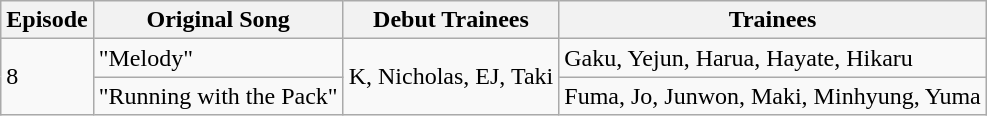<table class="wikitable">
<tr>
<th>Episode</th>
<th>Original Song</th>
<th>Debut Trainees</th>
<th>Trainees</th>
</tr>
<tr>
<td rowspan="2">8</td>
<td>"Melody"</td>
<td rowspan="2">K, Nicholas, EJ, Taki</td>
<td>Gaku, Yejun, Harua, Hayate, Hikaru</td>
</tr>
<tr>
<td>"Running with the Pack"</td>
<td>Fuma, Jo, Junwon, Maki, Minhyung, Yuma</td>
</tr>
</table>
